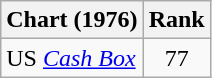<table class="wikitable">
<tr>
<th>Chart (1976)</th>
<th>Rank</th>
</tr>
<tr>
<td>US <em><a href='#'>Cash Box</a></em></td>
<td align="center">77</td>
</tr>
</table>
